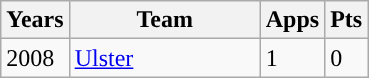<table class="wikitable" style="text-align:left;">
<tr>
<th>Years</th>
<th width=120px>Team</th>
<th>Apps</th>
<th>Pts</th>
</tr>
<tr>
<td>2008</td>
<td><a href='#'>Ulster</a></td>
<td>1</td>
<td>0</td>
</tr>
</table>
